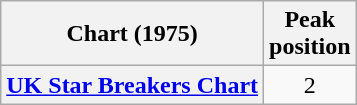<table class="wikitable plainrowheaders" style="text-align:center">
<tr>
<th>Chart (1975)</th>
<th>Peak<br>position</th>
</tr>
<tr>
<th scope="row"><a href='#'>UK Star Breakers Chart</a></th>
<td>2</td>
</tr>
</table>
